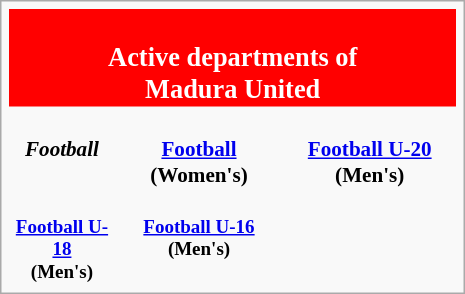<table class="infobox" style="font-size: 88%; width: 22em; text-align: center">
<tr>
<th colspan=3 style="font-size: 125%; background-color:#ff0000; color:white; text-align:center;"><br>Active departments of<br>Madura United</th>
</tr>
<tr style="text-align: center">
<td><br><strong><em>Football</em></strong></td>
<td><br><strong><a href='#'>Football</a> (Women's)</strong></td>
<td><br><strong><a href='#'>Football U-20</a> (Men's)</strong></td>
</tr>
<tr style="font-size: 90%; text-align: center">
<td><br><strong><a href='#'>Football U-18</a><br>(Men's)</strong></td>
<td><br><strong><a href='#'>Football U-16</a><br> (Men's)</strong></td>
</tr>
</table>
